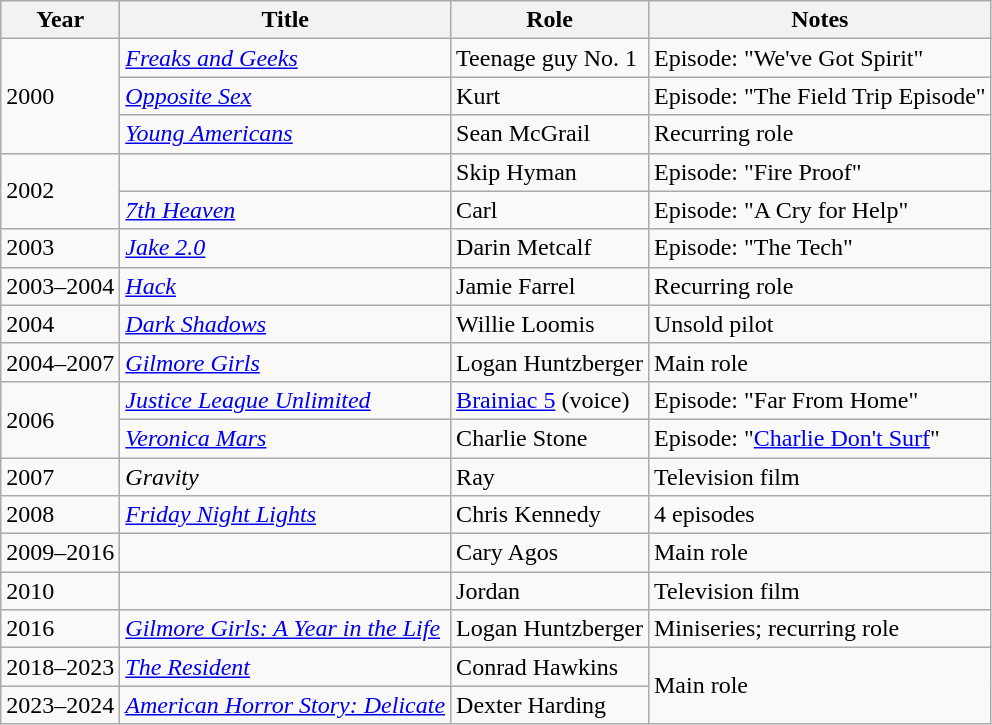<table class="wikitable sortable">
<tr>
<th>Year</th>
<th>Title</th>
<th>Role</th>
<th class="unsortable">Notes</th>
</tr>
<tr>
<td rowspan="3">2000</td>
<td><em><a href='#'>Freaks and Geeks</a></em></td>
<td>Teenage guy No. 1</td>
<td>Episode: "We've Got Spirit"</td>
</tr>
<tr>
<td><em><a href='#'>Opposite Sex</a></em></td>
<td>Kurt</td>
<td>Episode: "The Field Trip Episode"</td>
</tr>
<tr>
<td><em><a href='#'>Young Americans</a></em></td>
<td>Sean McGrail</td>
<td>Recurring role</td>
</tr>
<tr>
<td rowspan="2">2002</td>
<td><em></em></td>
<td>Skip Hyman</td>
<td>Episode: "Fire Proof"</td>
</tr>
<tr>
<td><em><a href='#'>7th Heaven</a></em></td>
<td>Carl</td>
<td>Episode: "A Cry for Help"</td>
</tr>
<tr>
<td>2003</td>
<td><em><a href='#'>Jake 2.0</a></em></td>
<td>Darin Metcalf</td>
<td>Episode: "The Tech"</td>
</tr>
<tr>
<td>2003–2004</td>
<td><em><a href='#'>Hack</a></em></td>
<td>Jamie Farrel</td>
<td>Recurring role</td>
</tr>
<tr>
<td>2004</td>
<td><em><a href='#'>Dark Shadows</a></em></td>
<td>Willie Loomis</td>
<td>Unsold pilot</td>
</tr>
<tr>
<td>2004–2007</td>
<td><em><a href='#'>Gilmore Girls</a></em></td>
<td>Logan Huntzberger</td>
<td>Main role</td>
</tr>
<tr>
<td rowspan="2">2006</td>
<td><em><a href='#'>Justice League Unlimited</a></em></td>
<td><a href='#'>Brainiac 5</a> (voice)</td>
<td>Episode: "Far From Home"</td>
</tr>
<tr>
<td><em><a href='#'>Veronica Mars</a></em></td>
<td>Charlie Stone</td>
<td>Episode: "<a href='#'>Charlie Don't Surf</a>"</td>
</tr>
<tr>
<td>2007</td>
<td><em>Gravity</em></td>
<td>Ray</td>
<td>Television film</td>
</tr>
<tr>
<td>2008</td>
<td><em><a href='#'>Friday Night Lights</a></em></td>
<td>Chris Kennedy</td>
<td>4 episodes</td>
</tr>
<tr>
<td>2009–2016</td>
<td><em></em></td>
<td>Cary Agos</td>
<td>Main role</td>
</tr>
<tr>
<td>2010</td>
<td><em></em></td>
<td>Jordan</td>
<td>Television film</td>
</tr>
<tr>
<td>2016</td>
<td><em><a href='#'>Gilmore Girls: A Year in the Life</a></em></td>
<td>Logan Huntzberger</td>
<td>Miniseries; recurring role</td>
</tr>
<tr>
<td>2018–2023</td>
<td><em><a href='#'>The Resident</a></em></td>
<td>Conrad Hawkins</td>
<td rowspan=2>Main role</td>
</tr>
<tr>
<td>2023–2024</td>
<td><em><a href='#'>American Horror Story: Delicate</a></em></td>
<td>Dexter Harding</td>
</tr>
</table>
